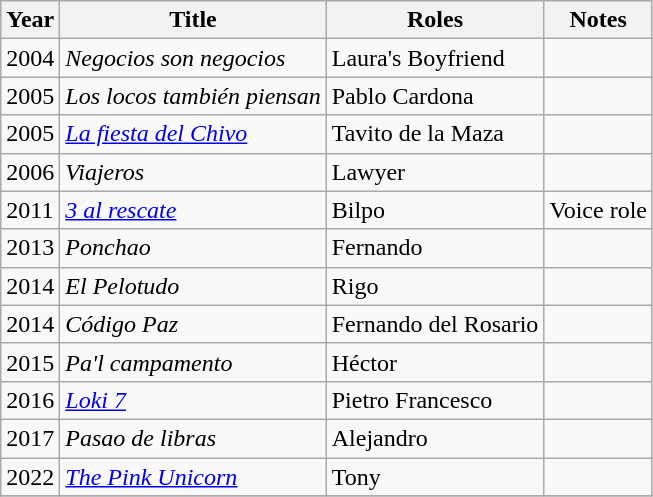<table class="wikitable sortable">
<tr>
<th>Year</th>
<th>Title</th>
<th>Roles</th>
<th>Notes</th>
</tr>
<tr>
<td>2004</td>
<td><em>Negocios son negocios</em></td>
<td>Laura's Boyfriend</td>
<td></td>
</tr>
<tr>
<td>2005</td>
<td><em>Los locos también piensan</em></td>
<td>Pablo Cardona</td>
<td></td>
</tr>
<tr>
<td>2005</td>
<td><em><a href='#'>La fiesta del Chivo</a></em></td>
<td>Tavito de la Maza</td>
<td></td>
</tr>
<tr>
<td>2006</td>
<td><em>Viajeros</em></td>
<td>Lawyer</td>
<td></td>
</tr>
<tr>
<td>2011</td>
<td><em><a href='#'>3 al rescate</a></em></td>
<td>Bilpo</td>
<td>Voice role</td>
</tr>
<tr>
<td>2013</td>
<td><em>Ponchao</em></td>
<td>Fernando</td>
<td></td>
</tr>
<tr>
<td>2014</td>
<td><em>El Pelotudo</em></td>
<td>Rigo</td>
<td></td>
</tr>
<tr>
<td>2014</td>
<td><em>Código Paz</em></td>
<td>Fernando del Rosario</td>
<td></td>
</tr>
<tr>
<td>2015</td>
<td><em>Pa'l campamento</em></td>
<td>Héctor</td>
<td></td>
</tr>
<tr>
<td>2016</td>
<td><em><a href='#'>Loki 7</a></em></td>
<td>Pietro Francesco</td>
<td></td>
</tr>
<tr>
<td>2017</td>
<td><em>Pasao de libras</em></td>
<td>Alejandro</td>
<td></td>
</tr>
<tr>
<td>2022</td>
<td><em><a href='#'>The Pink Unicorn</a></em></td>
<td>Tony</td>
<td></td>
</tr>
<tr>
</tr>
</table>
